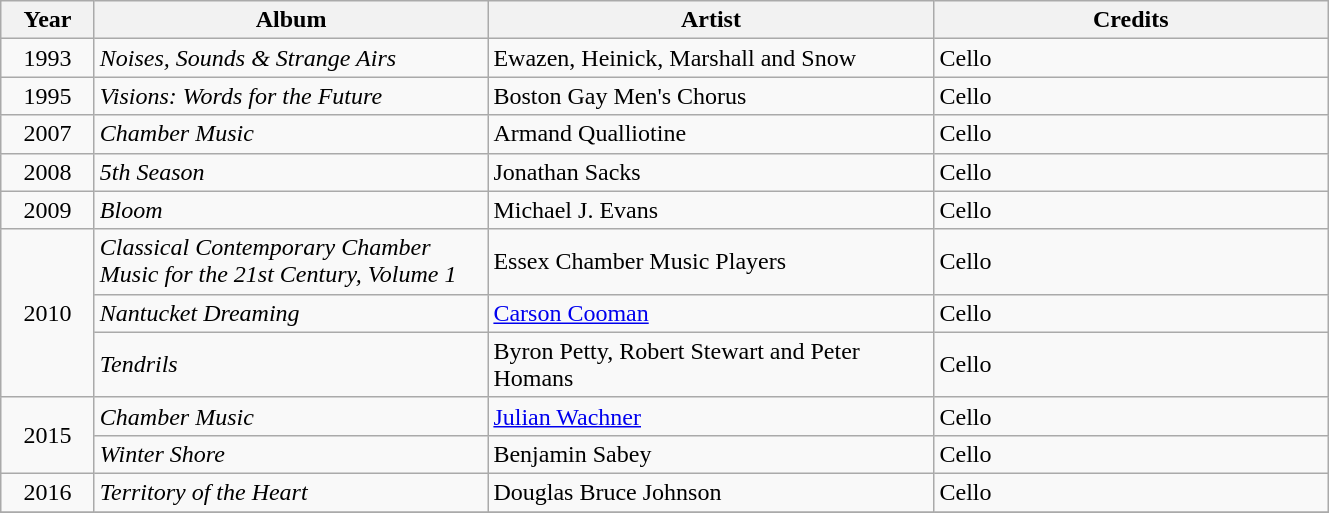<table class="wikitable">
<tr>
<th style="width:55px;">Year</th>
<th style="width:255px;">Album</th>
<th style="width:290px;">Artist</th>
<th style="width:255px;">Credits</th>
</tr>
<tr>
<td rowspan=1 style="text-align:center;">1993</td>
<td><em>Noises, Sounds & Strange Airs</em></td>
<td>Ewazen, Heinick, Marshall and Snow</td>
<td>Cello</td>
</tr>
<tr>
<td rowspan=1 style="text-align:center;">1995</td>
<td><em>Visions: Words for the Future</em></td>
<td>Boston Gay Men's Chorus</td>
<td>Cello</td>
</tr>
<tr>
<td rowspan=1 style="text-align:center;">2007</td>
<td><em>Chamber Music</em></td>
<td>Armand Qualliotine</td>
<td>Cello</td>
</tr>
<tr>
<td rowspan=1 style="text-align:center;">2008</td>
<td><em>5th Season</em></td>
<td>Jonathan Sacks</td>
<td>Cello</td>
</tr>
<tr>
<td rowspan=1 style="text-align:center;">2009</td>
<td><em>Bloom</em></td>
<td>Michael J. Evans</td>
<td>Cello</td>
</tr>
<tr>
<td rowspan=3 style="text-align:center;">2010</td>
<td><em>Classical Contemporary Chamber Music for the 21st Century, Volume 1</em></td>
<td>Essex Chamber Music Players</td>
<td>Cello</td>
</tr>
<tr>
<td><em>Nantucket Dreaming</em></td>
<td><a href='#'>Carson Cooman</a></td>
<td>Cello</td>
</tr>
<tr>
<td><em>Tendrils</em></td>
<td>Byron Petty, Robert Stewart and Peter Homans</td>
<td>Cello</td>
</tr>
<tr>
<td rowspan=2 style="text-align:center;">2015</td>
<td><em>Chamber Music</em></td>
<td><a href='#'>Julian Wachner</a></td>
<td>Cello</td>
</tr>
<tr>
<td><em>Winter Shore</em></td>
<td>Benjamin Sabey</td>
<td>Cello</td>
</tr>
<tr>
<td rowspan=1 style="text-align:center;">2016</td>
<td><em>Territory of the Heart</em></td>
<td>Douglas Bruce Johnson</td>
<td>Cello</td>
</tr>
<tr>
</tr>
</table>
